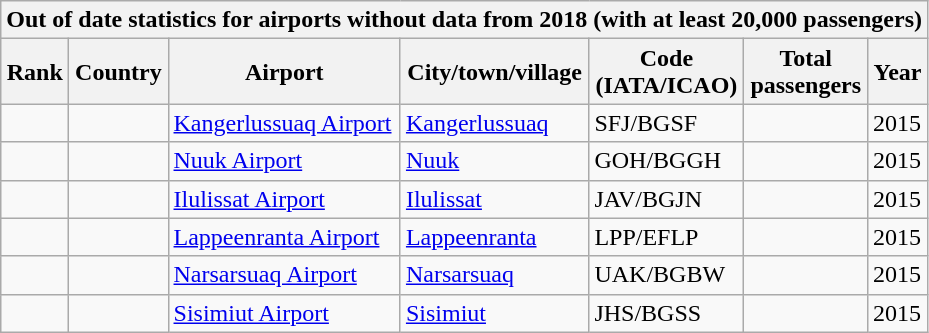<table class="wikitable sortable">
<tr>
<th colspan=99>Out of date statistics for airports without data from 2018 (with at least 20,000 passengers)</th>
</tr>
<tr>
<th>Rank</th>
<th>Country</th>
<th>Airport</th>
<th>City/town/village</th>
<th>Code<br>(IATA/ICAO)</th>
<th>Total<br>passengers</th>
<th>Year</th>
</tr>
<tr>
<td></td>
<td></td>
<td><a href='#'>Kangerlussuaq Airport</a></td>
<td><a href='#'>Kangerlussuaq</a></td>
<td>SFJ/BGSF</td>
<td></td>
<td>2015</td>
</tr>
<tr>
<td></td>
<td></td>
<td><a href='#'>Nuuk Airport</a></td>
<td><a href='#'>Nuuk</a></td>
<td>GOH/BGGH</td>
<td></td>
<td>2015</td>
</tr>
<tr>
<td></td>
<td></td>
<td><a href='#'>Ilulissat Airport</a></td>
<td><a href='#'>Ilulissat</a></td>
<td>JAV/BGJN</td>
<td></td>
<td>2015</td>
</tr>
<tr>
<td></td>
<td></td>
<td><a href='#'>Lappeenranta Airport</a></td>
<td><a href='#'>Lappeenranta</a></td>
<td>LPP/EFLP</td>
<td></td>
<td>2015</td>
</tr>
<tr>
<td></td>
<td></td>
<td><a href='#'>Narsarsuaq Airport</a></td>
<td><a href='#'>Narsarsuaq</a></td>
<td>UAK/BGBW</td>
<td></td>
<td>2015</td>
</tr>
<tr>
<td></td>
<td></td>
<td><a href='#'>Sisimiut Airport</a></td>
<td><a href='#'>Sisimiut</a></td>
<td>JHS/BGSS</td>
<td></td>
<td>2015</td>
</tr>
</table>
